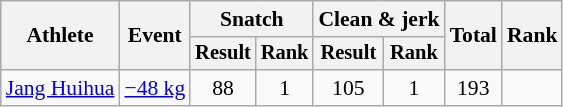<table class="wikitable" style="font-size:90%">
<tr>
<th rowspan="2">Athlete</th>
<th rowspan="2">Event</th>
<th colspan="2">Snatch</th>
<th colspan="2">Clean & jerk</th>
<th rowspan="2">Total</th>
<th rowspan="2">Rank</th>
</tr>
<tr style="font-size:95%">
<th>Result</th>
<th>Rank</th>
<th>Result</th>
<th>Rank</th>
</tr>
<tr align=center>
<td align=left><a href='#'>Jang Huihua</a></td>
<td align=left><a href='#'>−48 kg</a></td>
<td>88</td>
<td>1</td>
<td>105</td>
<td>1</td>
<td>193</td>
<td></td>
</tr>
</table>
